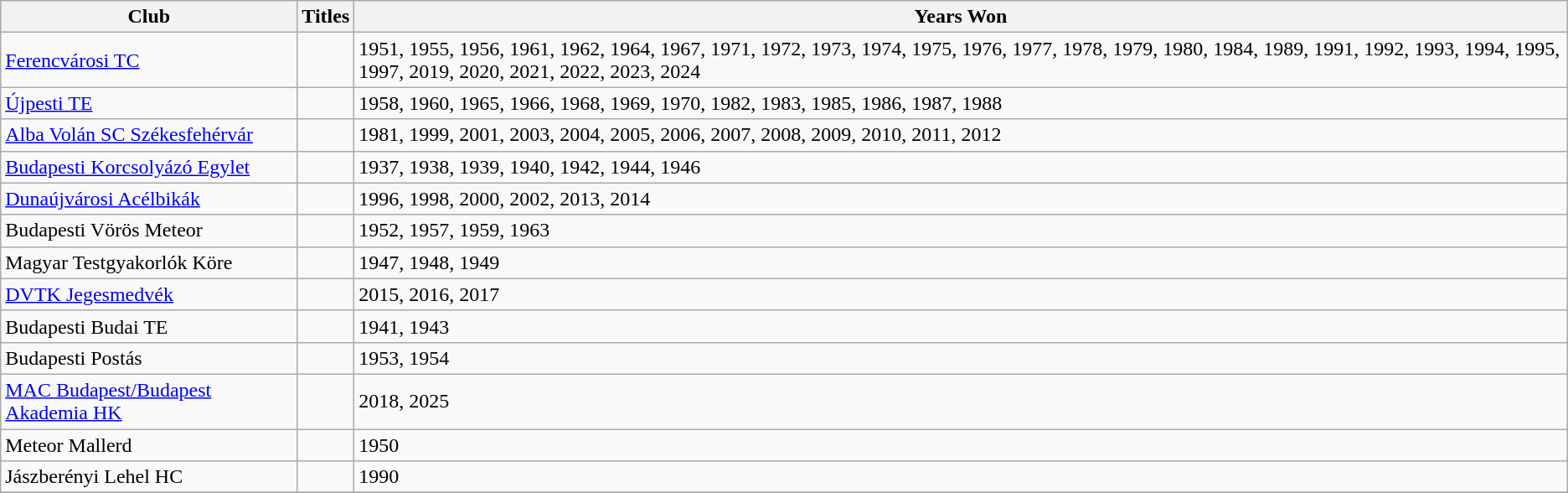<table class="wikitable">
<tr>
<th>Club</th>
<th>Titles</th>
<th>Years Won</th>
</tr>
<tr>
<td><a href='#'>Ferencvárosi TC</a></td>
<td></td>
<td>1951, 1955, 1956, 1961, 1962, 1964, 1967, 1971, 1972, 1973, 1974, 1975, 1976, 1977, 1978, 1979, 1980, 1984, 1989, 1991, 1992, 1993, 1994, 1995, 1997, 2019, 2020, 2021, 2022, 2023, 2024</td>
</tr>
<tr>
<td><a href='#'>Újpesti TE</a></td>
<td></td>
<td>1958, 1960, 1965, 1966, 1968, 1969, 1970, 1982, 1983, 1985, 1986, 1987, 1988</td>
</tr>
<tr>
<td><a href='#'>Alba Volán SC Székesfehérvár</a></td>
<td></td>
<td>1981, 1999, 2001, 2003, 2004, 2005, 2006, 2007, 2008, 2009, 2010, 2011, 2012</td>
</tr>
<tr>
<td><a href='#'>Budapesti Korcsolyázó Egylet</a></td>
<td></td>
<td>1937, 1938, 1939, 1940, 1942, 1944, 1946</td>
</tr>
<tr>
<td><a href='#'>Dunaújvárosi Acélbikák</a></td>
<td></td>
<td>1996, 1998, 2000, 2002, 2013, 2014</td>
</tr>
<tr>
<td>Budapesti Vörös Meteor</td>
<td></td>
<td>1952, 1957, 1959, 1963</td>
</tr>
<tr>
<td>Magyar Testgyakorlók Köre</td>
<td></td>
<td>1947, 1948, 1949</td>
</tr>
<tr>
<td><a href='#'>DVTK Jegesmedvék</a></td>
<td></td>
<td>2015, 2016, 2017</td>
</tr>
<tr>
<td>Budapesti Budai TE</td>
<td></td>
<td>1941, 1943</td>
</tr>
<tr>
<td>Budapesti Postás</td>
<td></td>
<td>1953, 1954</td>
</tr>
<tr>
<td><a href='#'> MAC Budapest/Budapest Akademia HK</a></td>
<td></td>
<td>2018, 2025</td>
</tr>
<tr>
<td>Meteor Mallerd</td>
<td></td>
<td>1950</td>
</tr>
<tr>
<td>Jászberényi Lehel HC</td>
<td></td>
<td>1990</td>
</tr>
<tr>
</tr>
</table>
